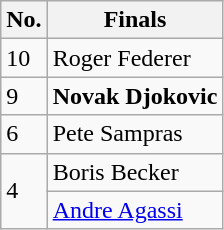<table class="wikitable" style="display: inline-table;">
<tr>
<th width=20>No.</th>
<th>Finals</th>
</tr>
<tr>
<td>10</td>
<td> Roger Federer</td>
</tr>
<tr>
<td>9</td>
<td> <strong>Novak Djokovic</strong></td>
</tr>
<tr>
<td>6</td>
<td> Pete Sampras</td>
</tr>
<tr>
<td rowspan="2">4</td>
<td> Boris Becker</td>
</tr>
<tr>
<td> <a href='#'>Andre Agassi</a></td>
</tr>
</table>
